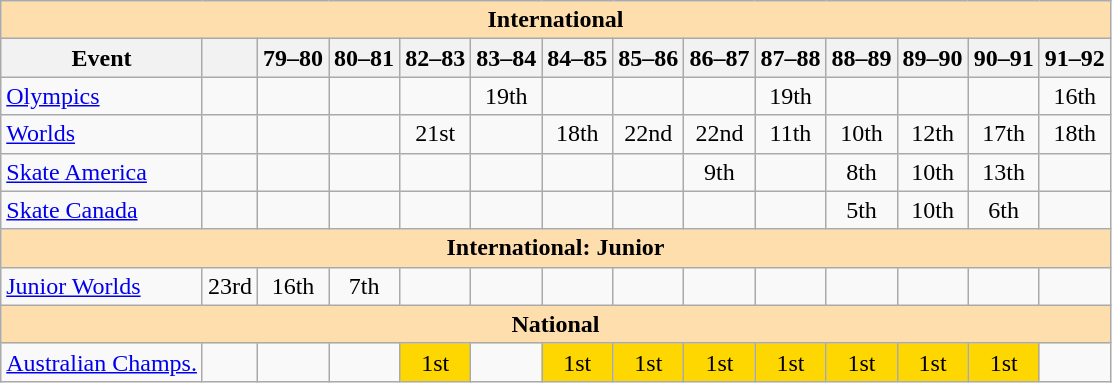<table class="wikitable" style="text-align:center">
<tr>
<th style="background-color: #ffdead; " colspan=14 align=center>International</th>
</tr>
<tr>
<th>Event</th>
<th></th>
<th>79–80</th>
<th>80–81</th>
<th>82–83</th>
<th>83–84</th>
<th>84–85</th>
<th>85–86</th>
<th>86–87</th>
<th>87–88</th>
<th>88–89</th>
<th>89–90</th>
<th>90–91</th>
<th>91–92</th>
</tr>
<tr>
<td align=left><a href='#'>Olympics</a></td>
<td></td>
<td></td>
<td></td>
<td></td>
<td>19th</td>
<td></td>
<td></td>
<td></td>
<td>19th</td>
<td></td>
<td></td>
<td></td>
<td>16th</td>
</tr>
<tr>
<td align=left><a href='#'>Worlds</a></td>
<td></td>
<td></td>
<td></td>
<td>21st</td>
<td></td>
<td>18th</td>
<td>22nd</td>
<td>22nd</td>
<td>11th</td>
<td>10th</td>
<td>12th</td>
<td>17th</td>
<td>18th</td>
</tr>
<tr>
<td align=left> <a href='#'>Skate America</a></td>
<td></td>
<td></td>
<td></td>
<td></td>
<td></td>
<td></td>
<td></td>
<td>9th</td>
<td></td>
<td>8th</td>
<td>10th</td>
<td>13th</td>
<td></td>
</tr>
<tr>
<td align=left> <a href='#'>Skate Canada</a></td>
<td></td>
<td></td>
<td></td>
<td></td>
<td></td>
<td></td>
<td></td>
<td></td>
<td></td>
<td>5th</td>
<td>10th</td>
<td>6th</td>
<td></td>
</tr>
<tr>
<th style="background-color: #ffdead; " colspan=14 align=center>International: Junior</th>
</tr>
<tr>
<td align=left><a href='#'>Junior Worlds</a></td>
<td>23rd</td>
<td>16th</td>
<td>7th</td>
<td></td>
<td></td>
<td></td>
<td></td>
<td></td>
<td></td>
<td></td>
<td></td>
<td></td>
<td></td>
</tr>
<tr>
<th style="background-color: #ffdead; " colspan=14 align=center>National</th>
</tr>
<tr>
<td align=left><a href='#'>Australian Champs.</a></td>
<td></td>
<td></td>
<td></td>
<td bgcolor=gold>1st</td>
<td></td>
<td bgcolor=gold>1st</td>
<td bgcolor=gold>1st</td>
<td bgcolor=gold>1st</td>
<td bgcolor=gold>1st</td>
<td bgcolor=gold>1st</td>
<td bgcolor=gold>1st</td>
<td bgcolor=gold>1st</td>
<td></td>
</tr>
</table>
